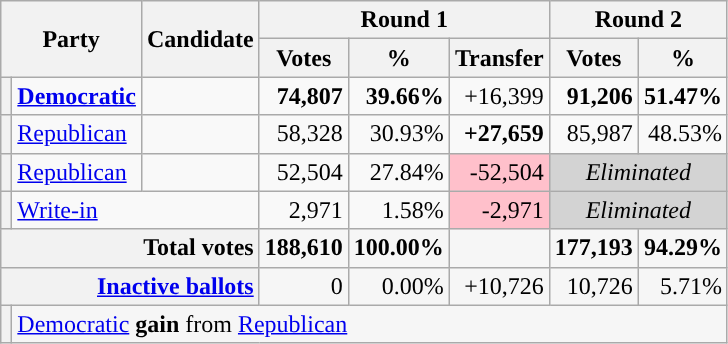<table class="wikitable sortable" style="text-align:right">
<tr>
<th colspan=2 rowspan=2>Party</th>
<th rowspan=2>Candidate</th>
<th colspan=3>Round 1</th>
<th colspan=2>Round 2</th>
</tr>
<tr>
<th>Votes</th>
<th>%</th>
<th>Transfer</th>
<th>Votes</th>
<th>%</th>
</tr>
<tr>
<th style="background-color:"></th>
<td style="text-align:left"><strong><a href='#'>Democratic</a></strong></td>
<td style="text-align:left" scope="row"><strong></strong></td>
<td><strong>74,807</strong></td>
<td><strong>39.66%</strong></td>
<td>+16,399</td>
<td><strong>91,206</strong></td>
<td><strong>51.47%</strong></td>
</tr>
<tr>
<th style="background-color:"></th>
<td style="text-align:left"><a href='#'>Republican</a></td>
<td style="text-align:left" scope="row"></td>
<td>58,328</td>
<td>30.93%</td>
<td><strong>+27,659</strong></td>
<td>85,987</td>
<td>48.53%</td>
</tr>
<tr>
<th style="background-color:"></th>
<td style="text-align:left"><a href='#'>Republican</a></td>
<td style="text-align:left" scope="row"></td>
<td>52,504</td>
<td>27.84%</td>
<td style="background:pink;">-52,504</td>
<td colspan="2"  style="background:lightgrey; text-align:center;"><em>Eliminated</em></td>
</tr>
<tr>
<th style="background-color:"></th>
<td style="text-align:left" colspan=2><a href='#'>Write-in</a></td>
<td>2,971</td>
<td>1.58%</td>
<td style="background:pink;">-2,971</td>
<td colspan="2"  style="background:lightgrey; text-align:center;"><em>Eliminated</em></td>
</tr>
<tr class="sortbottom" style="background:#f6f6f6;">
<th colspan=3 scope="row" style="text-align:right;">Total votes</th>
<td><strong>188,610</strong></td>
<td><strong>100.00%</strong></td>
<td></td>
<td><strong>177,193</strong></td>
<td><strong>94.29%</strong></td>
</tr>
<tr class="sortbottom" style="background:#f6f6f6;">
<th colspan=3 scope="row" style="text-align:right;"><a href='#'>Inactive ballots</a></th>
<td>0</td>
<td>0.00%</td>
<td>+10,726</td>
<td>10,726</td>
<td>5.71%</td>
</tr>
<tr class="sortbottom" style="background:#f6f6f6;">
<th style="background-color:"></th>
<td style="text-align:left" colspan=8><a href='#'>Democratic</a> <strong>gain</strong> from <a href='#'>Republican</a></td>
</tr>
</table>
